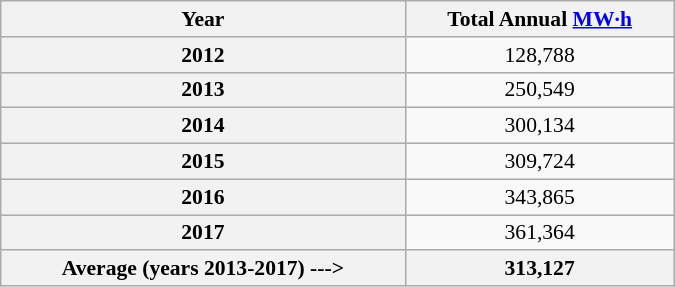<table class=wikitable style="text-align:center; font-size:0.9em; width:450px;">
<tr>
<th>Year</th>
<th>Total Annual <a href='#'>MW·h</a></th>
</tr>
<tr>
<th>2012</th>
<td>128,788</td>
</tr>
<tr>
<th>2013</th>
<td>250,549</td>
</tr>
<tr>
<th>2014</th>
<td>300,134</td>
</tr>
<tr>
<th>2015</th>
<td>309,724</td>
</tr>
<tr>
<th>2016</th>
<td>343,865</td>
</tr>
<tr>
<th>2017</th>
<td>361,364</td>
</tr>
<tr>
<th>Average (years 2013-2017) ---></th>
<th>313,127</th>
</tr>
</table>
